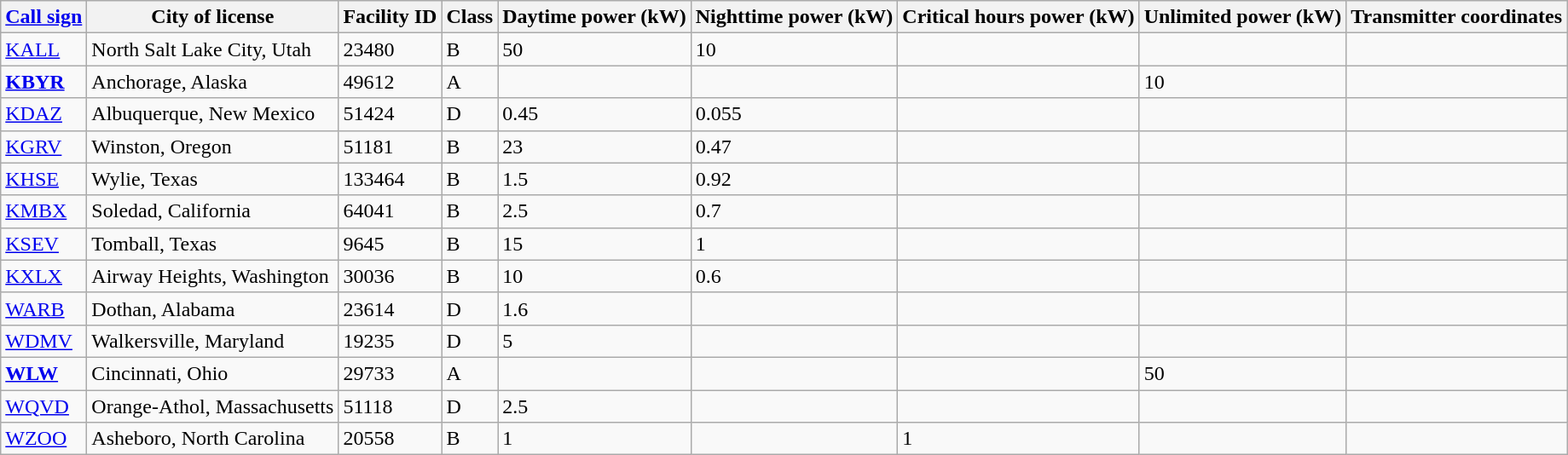<table class="wikitable sortable">
<tr>
<th><a href='#'>Call sign</a></th>
<th>City of license</th>
<th>Facility ID</th>
<th>Class</th>
<th>Daytime power (kW)</th>
<th>Nighttime power (kW)</th>
<th>Critical hours power (kW)</th>
<th>Unlimited power (kW)</th>
<th>Transmitter coordinates</th>
</tr>
<tr>
<td><a href='#'>KALL</a></td>
<td>North Salt Lake City, Utah</td>
<td>23480</td>
<td>B</td>
<td>50</td>
<td>10</td>
<td></td>
<td></td>
<td></td>
</tr>
<tr>
<td><strong><a href='#'>KBYR</a></strong></td>
<td>Anchorage, Alaska</td>
<td>49612</td>
<td>A</td>
<td></td>
<td></td>
<td></td>
<td>10</td>
<td></td>
</tr>
<tr>
<td><a href='#'>KDAZ</a></td>
<td>Albuquerque, New Mexico</td>
<td>51424</td>
<td>D</td>
<td>0.45</td>
<td>0.055</td>
<td></td>
<td></td>
<td></td>
</tr>
<tr>
<td><a href='#'>KGRV</a></td>
<td>Winston, Oregon</td>
<td>51181</td>
<td>B</td>
<td>23</td>
<td>0.47</td>
<td></td>
<td></td>
<td></td>
</tr>
<tr>
<td><a href='#'>KHSE</a></td>
<td>Wylie, Texas</td>
<td>133464</td>
<td>B</td>
<td>1.5</td>
<td>0.92</td>
<td></td>
<td></td>
<td></td>
</tr>
<tr>
<td><a href='#'>KMBX</a></td>
<td>Soledad, California</td>
<td>64041</td>
<td>B</td>
<td>2.5</td>
<td>0.7</td>
<td></td>
<td></td>
<td></td>
</tr>
<tr>
<td><a href='#'>KSEV</a></td>
<td>Tomball, Texas</td>
<td>9645</td>
<td>B</td>
<td>15</td>
<td>1</td>
<td></td>
<td></td>
<td></td>
</tr>
<tr>
<td><a href='#'>KXLX</a></td>
<td>Airway Heights, Washington</td>
<td>30036</td>
<td>B</td>
<td>10</td>
<td>0.6</td>
<td></td>
<td></td>
<td></td>
</tr>
<tr>
<td><a href='#'>WARB</a></td>
<td>Dothan, Alabama</td>
<td>23614</td>
<td>D</td>
<td>1.6</td>
<td></td>
<td></td>
<td></td>
<td></td>
</tr>
<tr>
<td><a href='#'>WDMV</a></td>
<td>Walkersville, Maryland</td>
<td>19235</td>
<td>D</td>
<td>5</td>
<td></td>
<td></td>
<td></td>
<td></td>
</tr>
<tr>
<td><strong><a href='#'>WLW</a></strong></td>
<td>Cincinnati, Ohio</td>
<td>29733</td>
<td>A</td>
<td></td>
<td></td>
<td></td>
<td>50</td>
<td></td>
</tr>
<tr>
<td><a href='#'>WQVD</a></td>
<td>Orange-Athol, Massachusetts</td>
<td>51118</td>
<td>D</td>
<td>2.5</td>
<td></td>
<td></td>
<td></td>
<td></td>
</tr>
<tr>
<td><a href='#'>WZOO</a></td>
<td>Asheboro, North Carolina</td>
<td>20558</td>
<td>B</td>
<td>1</td>
<td></td>
<td>1</td>
<td></td>
<td></td>
</tr>
</table>
